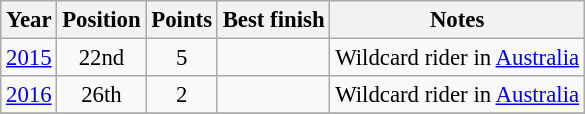<table class="wikitable" style="font-size: 95%;">
<tr>
<th>Year</th>
<th>Position</th>
<th>Points</th>
<th>Best finish</th>
<th>Notes</th>
</tr>
<tr>
<td><a href='#'>2015</a></td>
<td align="center">22nd</td>
<td align="center">5</td>
<td></td>
<td>Wildcard rider in <a href='#'>Australia</a></td>
</tr>
<tr>
<td><a href='#'>2016</a></td>
<td align="center">26th</td>
<td align="center">2</td>
<td></td>
<td>Wildcard rider in <a href='#'>Australia</a></td>
</tr>
<tr>
</tr>
</table>
